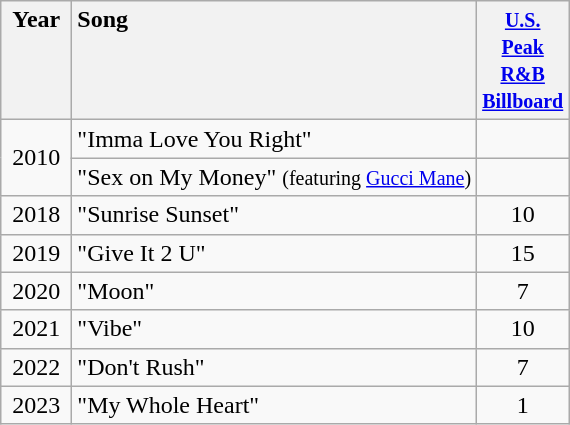<table class="wikitable">
<tr>
<th style="vertical-align:top; text-align:center; width:40px;">Year</th>
<th style="text-align:left; vertical-align:top;">Song</th>
<th style="vertical-align:top; text-align:center; width:40px;"><small><a href='#'>U.S. Peak R&B Billboard</a></small></th>
</tr>
<tr>
<td style="text-align:center;" rowspan="2">2010</td>
<td style="text-align:left; vertical-align:top;">"Imma Love You Right"</td>
<td style="text-align:center; vertical-align:top;"></td>
</tr>
<tr>
<td style="text-align:left; vertical-align:top;">"Sex on My Money" <small>(featuring <a href='#'>Gucci Mane</a>)</small></td>
<td style="text-align:center; vertical-align:top;"></td>
</tr>
<tr>
<td style="text-align:center; vertical-align:top;">2018</td>
<td style="text-align:left; vertical-align:top;">"Sunrise Sunset"</td>
<td style="text-align:center; vertical-align:top;">10</td>
</tr>
<tr>
<td style="text-align:center; vertical-align:top;">2019</td>
<td style="text-align:left; vertical-align:top;">"Give It 2 U"</td>
<td style="text-align:center; vertical-align:top;">15</td>
</tr>
<tr>
<td style="text-align:center; vertical-align:top;">2020</td>
<td style="text-align:left; vertical-align:top;">"Moon"</td>
<td style="text-align:center; vertical-align:top;">7</td>
</tr>
<tr>
<td style="text-align:center; vertical-align:top;">2021</td>
<td style="text-align:left; vertical-align:top;">"Vibe"</td>
<td style="text-align:center; vertical-align:top;">10</td>
</tr>
<tr>
<td style="text-align:center; vertical-align:top;">2022</td>
<td style="text-align:left; vertical-align:top;">"Don't Rush"</td>
<td style="text-align:center; vertical-align:top;">7</td>
</tr>
<tr>
<td style="text-align:center; vertical-align:top;">2023</td>
<td style="text-align:left; vertical-align:top;">"My Whole Heart"</td>
<td style="text-align:center; vertical-align:top;">1</td>
</tr>
</table>
